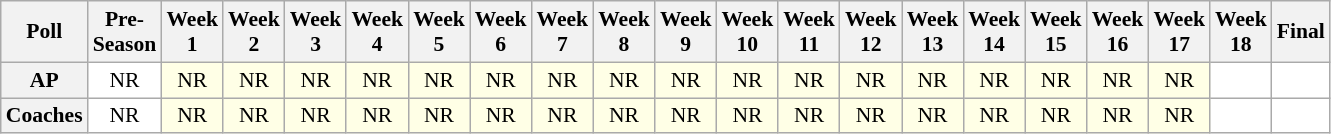<table class="wikitable" style="white-space:nowrap;font-size:90%">
<tr>
<th>Poll</th>
<th>Pre-<br>Season</th>
<th>Week<br>1</th>
<th>Week<br>2</th>
<th>Week<br>3</th>
<th>Week<br>4</th>
<th>Week<br>5</th>
<th>Week<br>6</th>
<th>Week<br>7</th>
<th>Week<br>8</th>
<th>Week<br>9</th>
<th>Week<br>10</th>
<th>Week<br>11</th>
<th>Week<br>12</th>
<th>Week<br>13</th>
<th>Week<br>14</th>
<th>Week<br>15</th>
<th>Week<br>16</th>
<th>Week<br>17</th>
<th>Week<br>18</th>
<th>Final</th>
</tr>
<tr style="text-align:center;">
<th>AP</th>
<td style="background:#FFF;">NR</td>
<td style="background:#FFFFE6;">NR</td>
<td style="background:#FFFFE6;">NR</td>
<td style="background:#FFFFE6;">NR</td>
<td style="background:#FFFFE6;">NR</td>
<td style="background:#FFFFE6;">NR</td>
<td style="background:#FFFFE6;">NR</td>
<td style="background:#FFFFE6;">NR</td>
<td style="background:#FFFFE6;">NR</td>
<td style="background:#FFFFE6;">NR</td>
<td style="background:#FFFFE6;">NR</td>
<td style="background:#FFFFE6;">NR</td>
<td style="background:#FFFFE6;">NR</td>
<td style="background:#FFFFE6;">NR</td>
<td style="background:#FFFFE6;">NR</td>
<td style="background:#FFFFE6;">NR</td>
<td style="background:#FFFFE6;">NR</td>
<td style="background:#FFFFE6;">NR</td>
<td style="background:#FFF;"></td>
<td style="background:#FFF;"></td>
</tr>
<tr style="text-align:center;">
<th>Coaches</th>
<td style="background:#FFF;">NR</td>
<td style="background:#FFFFE6;">NR</td>
<td style="background:#FFFFE6;">NR</td>
<td style="background:#FFFFE6;">NR</td>
<td style="background:#FFFFE6;">NR</td>
<td style="background:#FFFFE6;">NR</td>
<td style="background:#FFFFE6;">NR</td>
<td style="background:#FFFFE6;">NR</td>
<td style="background:#FFFFE6;">NR</td>
<td style="background:#FFFFE6;">NR</td>
<td style="background:#FFFFE6;">NR</td>
<td style="background:#FFFFE6;">NR</td>
<td style="background:#FFFFE6;">NR</td>
<td style="background:#FFFFE6;">NR</td>
<td style="background:#FFFFE6;">NR</td>
<td style="background:#FFFFE6;">NR</td>
<td style="background:#FFFFE6;">NR</td>
<td style="background:#FFFFE6;">NR</td>
<td style="background:#FFF;"></td>
<td style="background:#FFF;"></td>
</tr>
</table>
